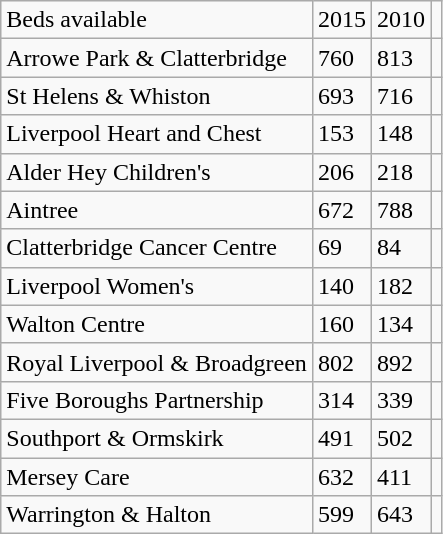<table class="wikitable">
<tr>
<td>Beds available</td>
<td>2015</td>
<td>2010</td>
<td></td>
</tr>
<tr>
<td>Arrowe Park & Clatterbridge</td>
<td>760</td>
<td>813</td>
<td 53></td>
</tr>
<tr>
<td>St Helens & Whiston</td>
<td>693</td>
<td>716</td>
<td 23></td>
</tr>
<tr>
<td>Liverpool Heart and Chest</td>
<td>153</td>
<td>148</td>
<td +5></td>
</tr>
<tr>
<td>Alder Hey Children's</td>
<td>206</td>
<td>218</td>
<td 12></td>
</tr>
<tr>
<td>Aintree</td>
<td>672</td>
<td>788</td>
<td 116></td>
</tr>
<tr>
<td>Clatterbridge Cancer Centre</td>
<td>69</td>
<td>84</td>
<td 15></td>
</tr>
<tr>
<td>Liverpool Women's</td>
<td>140</td>
<td>182</td>
<td −42></td>
</tr>
<tr>
<td>Walton Centre</td>
<td>160</td>
<td>134</td>
<td +26></td>
</tr>
<tr>
<td>Royal Liverpool & Broadgreen</td>
<td>802</td>
<td>892</td>
<td 90></td>
</tr>
<tr>
<td>Five Boroughs Partnership</td>
<td>314</td>
<td>339</td>
<td 25></td>
</tr>
<tr>
<td>Southport & Ormskirk</td>
<td>491</td>
<td>502</td>
<td 11></td>
</tr>
<tr>
<td>Mersey Care</td>
<td>632</td>
<td>411</td>
<td +224></td>
</tr>
<tr>
<td>Warrington & Halton</td>
<td>599</td>
<td>643</td>
<td 44></td>
</tr>
</table>
